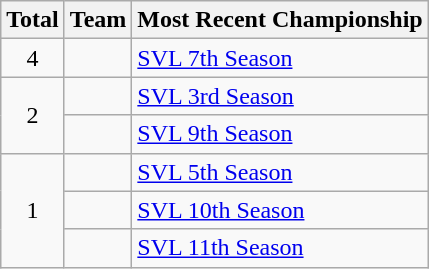<table class="wikitable">
<tr>
<th>Total</th>
<th>Team</th>
<th>Most Recent Championship</th>
</tr>
<tr>
<td style="text-align:center">4</td>
<td></td>
<td><a href='#'>SVL 7th Season</a></td>
</tr>
<tr>
<td rowspan=2 style="text-align:center">2</td>
<td></td>
<td><a href='#'>SVL 3rd Season</a></td>
</tr>
<tr>
<td></td>
<td><a href='#'>SVL 9th Season</a></td>
</tr>
<tr>
<td rowspan=3 style="text-align:center">1</td>
<td></td>
<td><a href='#'>SVL 5th Season</a></td>
</tr>
<tr>
<td></td>
<td><a href='#'>SVL 10th Season</a></td>
</tr>
<tr>
<td></td>
<td><a href='#'>SVL 11th Season</a></td>
</tr>
</table>
